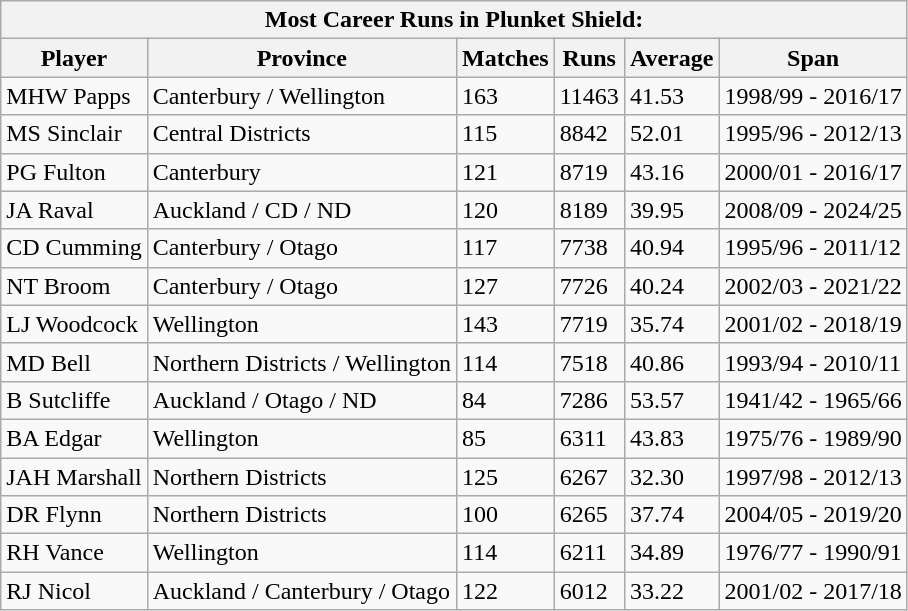<table class="wikitable">
<tr>
<th colspan="6">Most Career Runs in Plunket Shield:</th>
</tr>
<tr>
<th>Player</th>
<th>Province</th>
<th>Matches</th>
<th>Runs</th>
<th>Average</th>
<th>Span</th>
</tr>
<tr>
<td>MHW Papps</td>
<td>Canterbury / Wellington</td>
<td>163</td>
<td>11463</td>
<td>41.53</td>
<td>1998/99 - 2016/17</td>
</tr>
<tr>
<td>MS Sinclair</td>
<td>Central Districts</td>
<td>115</td>
<td>8842</td>
<td>52.01</td>
<td>1995/96 - 2012/13</td>
</tr>
<tr>
<td>PG Fulton</td>
<td>Canterbury</td>
<td>121</td>
<td>8719</td>
<td>43.16</td>
<td>2000/01 - 2016/17</td>
</tr>
<tr>
<td>JA Raval</td>
<td>Auckland / CD / ND</td>
<td>120</td>
<td>8189</td>
<td>39.95</td>
<td>2008/09 - 2024/25</td>
</tr>
<tr>
<td>CD Cumming</td>
<td>Canterbury / Otago</td>
<td>117</td>
<td>7738</td>
<td>40.94</td>
<td>1995/96 - 2011/12</td>
</tr>
<tr>
<td>NT Broom</td>
<td>Canterbury / Otago</td>
<td>127</td>
<td>7726</td>
<td>40.24</td>
<td>2002/03 - 2021/22</td>
</tr>
<tr>
<td>LJ Woodcock</td>
<td>Wellington</td>
<td>143</td>
<td>7719</td>
<td>35.74</td>
<td>2001/02 - 2018/19</td>
</tr>
<tr>
<td>MD Bell</td>
<td>Northern Districts / Wellington</td>
<td>114</td>
<td>7518</td>
<td>40.86</td>
<td>1993/94 - 2010/11</td>
</tr>
<tr>
<td>B Sutcliffe</td>
<td>Auckland / Otago / ND</td>
<td>84</td>
<td>7286</td>
<td>53.57</td>
<td>1941/42 - 1965/66</td>
</tr>
<tr>
<td>BA Edgar</td>
<td>Wellington</td>
<td>85</td>
<td>6311</td>
<td>43.83</td>
<td>1975/76 - 1989/90</td>
</tr>
<tr>
<td>JAH Marshall</td>
<td>Northern Districts</td>
<td>125</td>
<td>6267</td>
<td>32.30</td>
<td>1997/98 - 2012/13</td>
</tr>
<tr>
<td>DR Flynn</td>
<td>Northern Districts</td>
<td>100</td>
<td>6265</td>
<td>37.74</td>
<td>2004/05 - 2019/20</td>
</tr>
<tr>
<td>RH Vance</td>
<td>Wellington</td>
<td>114</td>
<td>6211</td>
<td>34.89</td>
<td>1976/77 - 1990/91</td>
</tr>
<tr>
<td>RJ Nicol</td>
<td>Auckland / Canterbury / Otago</td>
<td>122</td>
<td>6012</td>
<td>33.22</td>
<td>2001/02 - 2017/18</td>
</tr>
</table>
